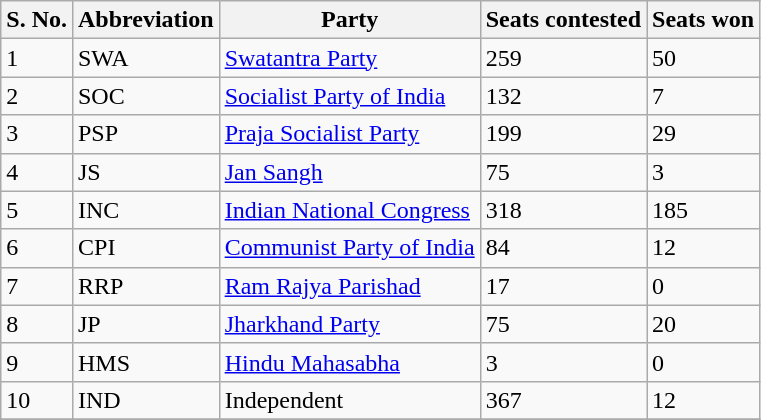<table class="wikitable sortable">
<tr>
<th>S. No.</th>
<th>Abbreviation</th>
<th>Party</th>
<th>Seats contested</th>
<th>Seats won</th>
</tr>
<tr>
<td>1</td>
<td>SWA</td>
<td><a href='#'>Swatantra Party</a></td>
<td>259</td>
<td>50</td>
</tr>
<tr>
<td>2</td>
<td>SOC</td>
<td><a href='#'>Socialist Party of India</a></td>
<td>132</td>
<td>7</td>
</tr>
<tr>
<td>3</td>
<td>PSP</td>
<td><a href='#'>Praja Socialist Party</a></td>
<td>199</td>
<td>29</td>
</tr>
<tr>
<td>4</td>
<td>JS</td>
<td><a href='#'>Jan Sangh</a></td>
<td>75</td>
<td>3</td>
</tr>
<tr>
<td>5</td>
<td>INC</td>
<td><a href='#'>Indian National Congress</a></td>
<td>318</td>
<td>185</td>
</tr>
<tr>
<td>6</td>
<td>CPI</td>
<td><a href='#'>Communist Party of India</a></td>
<td>84</td>
<td>12</td>
</tr>
<tr>
<td>7</td>
<td>RRP</td>
<td><a href='#'>Ram Rajya Parishad</a></td>
<td>17</td>
<td>0</td>
</tr>
<tr>
<td>8</td>
<td>JP</td>
<td><a href='#'>Jharkhand Party</a></td>
<td>75</td>
<td>20</td>
</tr>
<tr>
<td>9</td>
<td>HMS</td>
<td><a href='#'>Hindu Mahasabha</a></td>
<td>3</td>
<td>0</td>
</tr>
<tr>
<td>10</td>
<td>IND</td>
<td>Independent</td>
<td>367</td>
<td>12</td>
</tr>
<tr>
</tr>
</table>
